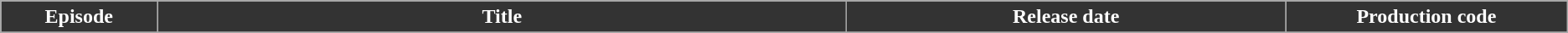<table class="wikitable plainrowheaders" style="background: #FFFFFF;" style="width:100%">
<tr>
<th scope="col" style="background:#333; color:#fff; width:5%;">Episode</th>
<th scope="col" style="background:#333; color:#fff; width:22%;">Title</th>
<th scope="col" style="background:#333; color:#fff; width:14%;">Release date</th>
<th scope="col" style="background:#333; color:#fff; width:9%;">Production code</th>
</tr>
<tr>
</tr>
</table>
